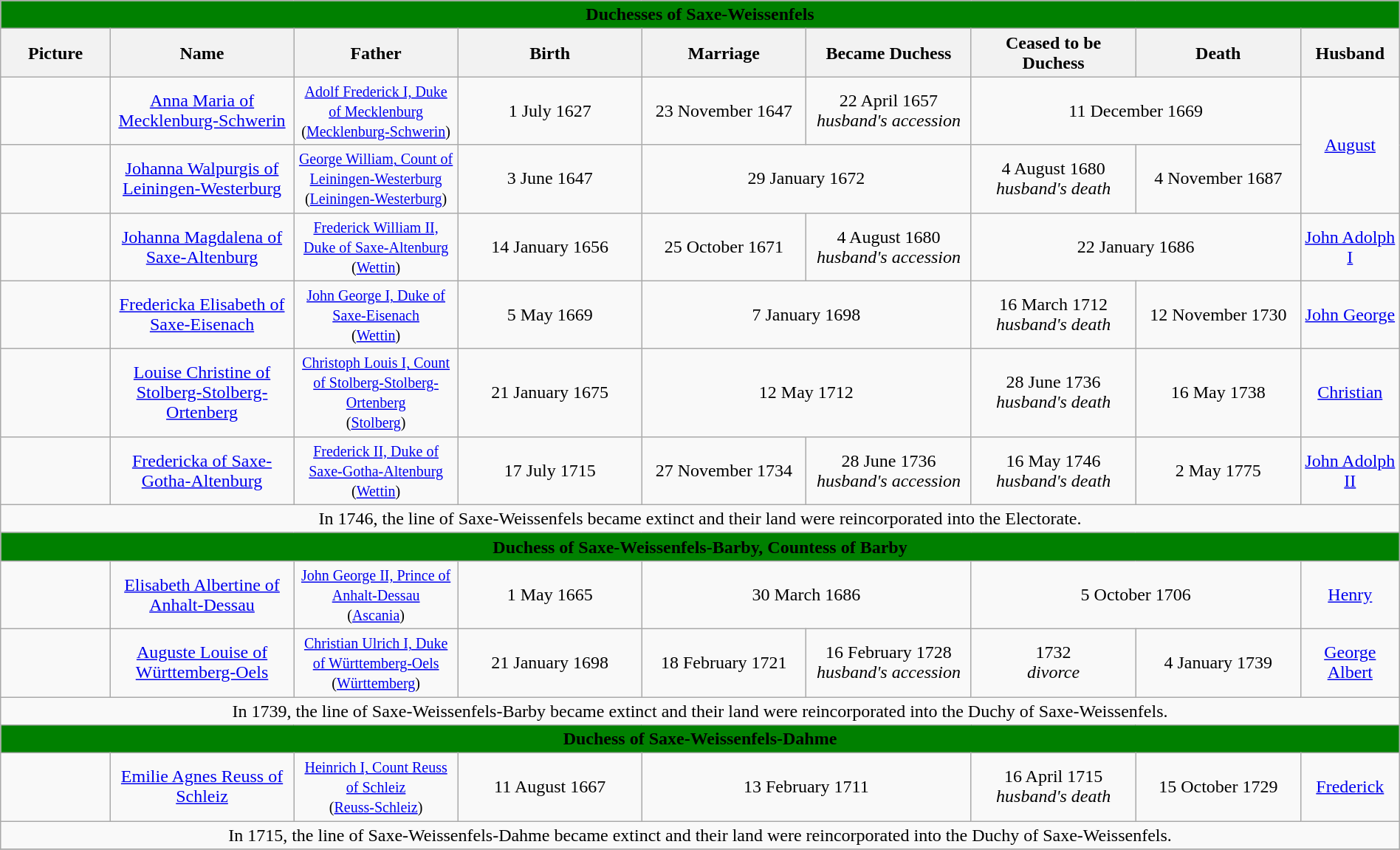<table width=100% class="wikitable">
<tr>
<td colspan="9" bgcolor=green align=center><strong><span>Duchesses of Saxe-Weissenfels</span></strong></td>
</tr>
<tr>
<th width = "6%">Picture</th>
<th width = "10%">Name</th>
<th width = "9%">Father</th>
<th width = "10%">Birth</th>
<th width = "9%">Marriage</th>
<th width = "9%">Became Duchess</th>
<th width = "9%">Ceased to be Duchess</th>
<th width = "9%">Death</th>
<th width = "5%">Husband</th>
</tr>
<tr>
<td align="center"></td>
<td align="center"><a href='#'>Anna Maria of Mecklenburg-Schwerin</a></td>
<td align="center"><small><a href='#'>Adolf Frederick I, Duke of Mecklenburg</a><br>(<a href='#'>Mecklenburg-Schwerin</a>)</small></td>
<td align="center">1 July 1627</td>
<td align="center">23 November 1647</td>
<td align="center">22 April 1657<br><em>husband's accession</em></td>
<td align="center" colspan="2">11 December 1669</td>
<td align="center" rowspan="2"><a href='#'>August</a></td>
</tr>
<tr>
<td align="center"></td>
<td align="center"><a href='#'>Johanna Walpurgis of Leiningen-Westerburg</a></td>
<td align="center"><small><a href='#'>George William, Count of Leiningen-Westerburg</a><br>(<a href='#'>Leiningen-Westerburg</a>)</small></td>
<td align="center">3 June 1647</td>
<td align="center" colspan="2">29 January 1672</td>
<td align="center">4 August 1680<br><em>husband's death</em></td>
<td align="center">4 November 1687</td>
</tr>
<tr>
<td align="center"></td>
<td align="center"><a href='#'>Johanna Magdalena of Saxe-Altenburg</a></td>
<td align="center"><small><a href='#'>Frederick William II, Duke of Saxe-Altenburg</a><br>(<a href='#'>Wettin</a>)</small></td>
<td align="center">14 January 1656</td>
<td align="center">25 October 1671</td>
<td align="center">4 August 1680<br><em>husband's accession</em></td>
<td align="center" colspan="2">22 January 1686</td>
<td align="center"><a href='#'>John Adolph I</a></td>
</tr>
<tr>
<td align="center"></td>
<td align="center"><a href='#'>Fredericka Elisabeth of Saxe-Eisenach</a></td>
<td align="center"><small><a href='#'>John George I, Duke of Saxe-Eisenach</a><br>(<a href='#'>Wettin</a>)</small></td>
<td align="center">5 May 1669</td>
<td align="center" colspan="2">7 January 1698</td>
<td align="center">16 March 1712<br><em>husband's death</em></td>
<td align="center">12 November 1730</td>
<td align="center"><a href='#'>John George</a></td>
</tr>
<tr>
<td align="center"></td>
<td align="center"><a href='#'>Louise Christine of Stolberg-Stolberg-Ortenberg</a></td>
<td align="center"><small><a href='#'>Christoph Louis I, Count of Stolberg-Stolberg-Ortenberg</a><br>(<a href='#'>Stolberg</a>)</small></td>
<td align="center">21 January 1675</td>
<td align="center" colspan="2">12 May 1712</td>
<td align="center">28 June 1736<br><em>husband's death</em></td>
<td align="center">16 May 1738</td>
<td align="center"><a href='#'>Christian</a></td>
</tr>
<tr>
<td align="center"></td>
<td align="center"><a href='#'>Fredericka of Saxe-Gotha-Altenburg</a></td>
<td align="center"><small><a href='#'>Frederick II, Duke of Saxe-Gotha-Altenburg</a><br>(<a href='#'>Wettin</a>)</small></td>
<td align="center">17 July 1715</td>
<td align="center">27 November 1734</td>
<td align="center">28 June 1736<br><em>husband's accession</em></td>
<td align="center">16 May 1746<br><em>husband's death</em></td>
<td align="center">2 May 1775</td>
<td align="center"><a href='#'>John Adolph II</a></td>
</tr>
<tr>
<td align="center" colspan="9">In 1746, the line of Saxe-Weissenfels became extinct and their land were reincorporated into the Electorate.</td>
</tr>
<tr>
<td colspan="9" bgcolor=green align=center><strong><span>Duchess of Saxe-Weissenfels-Barby, Countess of Barby</span></strong></td>
</tr>
<tr>
<td align="center"></td>
<td align="center"><a href='#'>Elisabeth Albertine of Anhalt-Dessau</a></td>
<td align="center"><small><a href='#'>John George II, Prince of Anhalt-Dessau</a><br>(<a href='#'>Ascania</a>)</small></td>
<td align="center">1 May 1665</td>
<td align="center" colspan="2">30 March 1686</td>
<td align="center" colspan="2">5 October 1706</td>
<td align="center"><a href='#'>Henry</a></td>
</tr>
<tr>
<td align="center"></td>
<td align="center"><a href='#'>Auguste Louise of Württemberg-Oels</a></td>
<td align="center"><small><a href='#'>Christian Ulrich I, Duke of Württemberg-Oels</a><br>(<a href='#'>Württemberg</a>)</small></td>
<td align="center">21 January 1698</td>
<td align="center">18 February 1721</td>
<td align="center">16 February 1728<br><em>husband's accession</em></td>
<td align="center">1732<br><em>divorce</em></td>
<td align="center">4 January 1739</td>
<td align="center"><a href='#'>George Albert</a></td>
</tr>
<tr>
<td align="center" colspan="9">In 1739, the line of Saxe-Weissenfels-Barby became extinct and their land were reincorporated into the Duchy of Saxe-Weissenfels.</td>
</tr>
<tr>
<td colspan="9" bgcolor=green align=center><strong><span>Duchess of Saxe-Weissenfels-Dahme</span></strong></td>
</tr>
<tr>
<td align="center"></td>
<td align="center"><a href='#'>Emilie Agnes Reuss of Schleiz</a></td>
<td align="center"><small><a href='#'>Heinrich I, Count Reuss of Schleiz</a><br>(<a href='#'>Reuss-Schleiz</a>)</small></td>
<td align="center">11 August 1667</td>
<td align="center" colspan="2">13 February 1711</td>
<td align="center">16 April 1715<br><em>husband's death</em></td>
<td align="center">15 October 1729</td>
<td align="center"><a href='#'>Frederick</a></td>
</tr>
<tr>
<td align="center" colspan="9">In 1715, the line of Saxe-Weissenfels-Dahme became extinct and their land were reincorporated into the Duchy of Saxe-Weissenfels.</td>
</tr>
<tr>
</tr>
</table>
